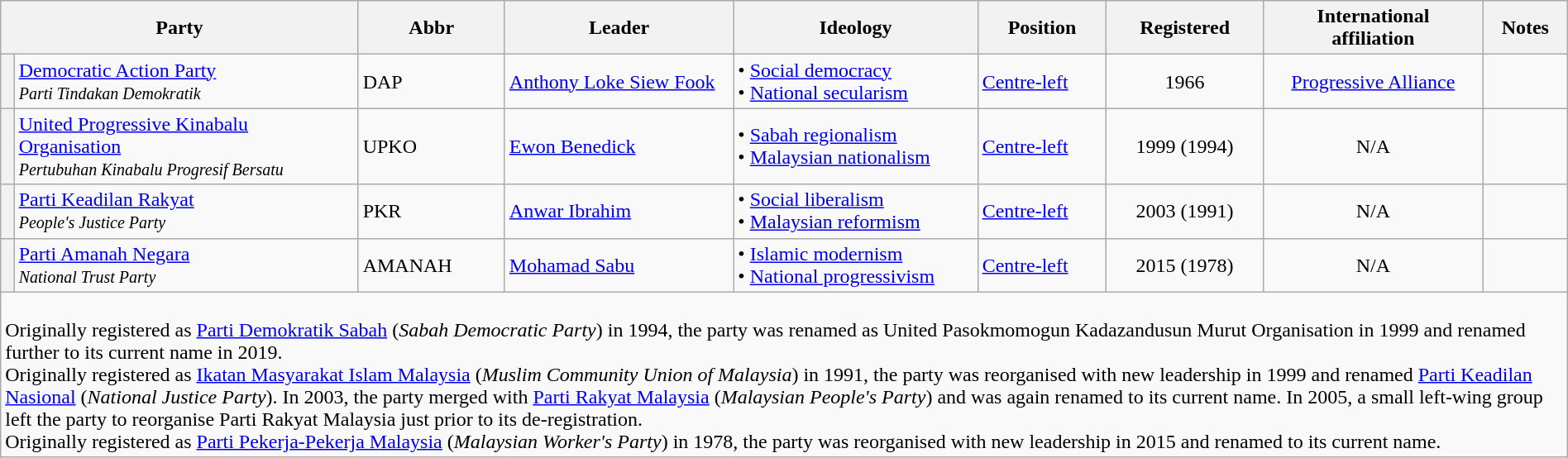<table class="wikitable sortable collapsible collapsed" width="100%">
<tr>
<th colspan="2" scope="col" class="unsortable" width="20px">Party</th>
<th scope="col" class="unsortable">Abbr</th>
<th scope="col" class="unsortable">Leader</th>
<th scope="col" class="unsortable">Ideology</th>
<th scope="col" class="unsortable">Position</th>
<th data-sort-type="number" width="10%">Registered</th>
<th scope="col" class="unsortable">International<br>affiliation</th>
<th scope="col" class="unsortable">Notes</th>
</tr>
<tr>
<th></th>
<td><a href='#'>Democratic Action Party</a><br> <small><em>Parti Tindakan Demokratik</em></small></td>
<td>DAP</td>
<td><a href='#'>Anthony Loke Siew Fook</a></td>
<td>• <a href='#'>Social democracy</a> <br> • <a href='#'>National secularism</a></td>
<td><a href='#'>Centre-left</a></td>
<td style="text-align:center;">1966</td>
<td style="text-align:center;"><a href='#'>Progressive Alliance</a></td>
<td style="text-align:center;"></td>
</tr>
<tr>
<th></th>
<td><a href='#'>United Progressive Kinabalu Organisation</a><br> <small><em>Pertubuhan Kinabalu Progresif Bersatu</em></small></td>
<td>UPKO</td>
<td><a href='#'>Ewon Benedick</a></td>
<td>• <a href='#'>Sabah regionalism</a> <br> • <a href='#'>Malaysian nationalism</a></td>
<td><a href='#'>Centre-left</a></td>
<td style="text-align:center;">1999 (1994)</td>
<td style="text-align:center;">N/A</td>
<td style="text-align:center;"></td>
</tr>
<tr>
<th></th>
<td><a href='#'>Parti Keadilan Rakyat</a><br> <small><em>People's Justice Party</em></small></td>
<td>PKR</td>
<td><a href='#'>Anwar Ibrahim</a></td>
<td>• <a href='#'>Social liberalism</a> <br> • <a href='#'>Malaysian reformism</a></td>
<td><a href='#'>Centre-left</a></td>
<td style="text-align:center;">2003 (1991)</td>
<td style="text-align:center;">N/A</td>
<td style="text-align:center;"></td>
</tr>
<tr>
<th></th>
<td><a href='#'>Parti Amanah Negara</a><br> <small><em>National Trust Party</em></small></td>
<td>AMANAH</td>
<td><a href='#'>Mohamad Sabu</a></td>
<td>• <a href='#'>Islamic modernism</a> <br> • <a href='#'>National progressivism</a></td>
<td><a href='#'>Centre-left</a></td>
<td style="text-align:center;">2015 (1978)</td>
<td style="text-align:center;">N/A</td>
<td style="text-align:center;"></td>
</tr>
<tr>
<td colspan=9><br> Originally registered as <a href='#'>Parti Demokratik Sabah</a> (<em>Sabah Democratic Party</em>) in 1994, the party was renamed as United Pasokmomogun Kadazandusun Murut Organisation in 1999 and renamed further to its current name in 2019.<br>
 Originally registered as <a href='#'>Ikatan Masyarakat Islam Malaysia</a> (<em>Muslim Community Union of Malaysia</em>) in 1991, the party was reorganised with new leadership in 1999 and renamed <a href='#'>Parti Keadilan Nasional</a> (<em>National Justice Party</em>). In 2003, the party merged with <a href='#'>Parti Rakyat Malaysia</a> (<em>Malaysian People's Party</em>) and was again renamed to its current name. In 2005, a small left-wing group left the party to reorganise Parti Rakyat Malaysia just prior to its de-registration. <br>
 Originally registered as <a href='#'>Parti Pekerja-Pekerja Malaysia</a> (<em>Malaysian Worker's Party</em>) in 1978, the party was reorganised with new leadership in 2015 and renamed to its current name.</td>
</tr>
</table>
